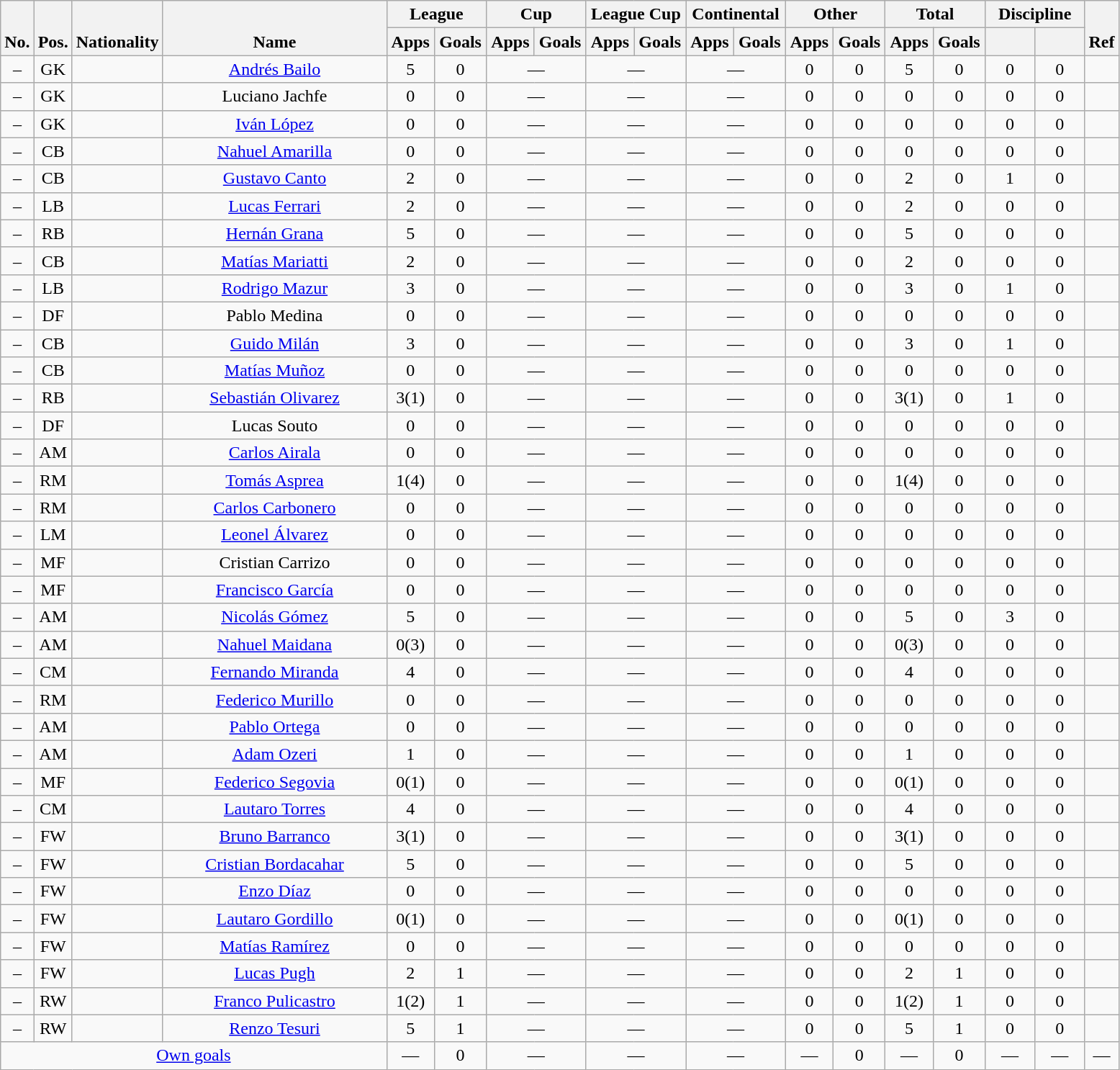<table class="wikitable" style="text-align:center">
<tr>
<th rowspan="2" valign="bottom">No.</th>
<th rowspan="2" valign="bottom">Pos.</th>
<th rowspan="2" valign="bottom">Nationality</th>
<th rowspan="2" valign="bottom" width="200">Name</th>
<th colspan="2" width="85">League</th>
<th colspan="2" width="85">Cup</th>
<th colspan="2" width="85">League Cup</th>
<th colspan="2" width="85">Continental</th>
<th colspan="2" width="85">Other</th>
<th colspan="2" width="85">Total</th>
<th colspan="2" width="85">Discipline</th>
<th rowspan="2" valign="bottom">Ref</th>
</tr>
<tr>
<th>Apps</th>
<th>Goals</th>
<th>Apps</th>
<th>Goals</th>
<th>Apps</th>
<th>Goals</th>
<th>Apps</th>
<th>Goals</th>
<th>Apps</th>
<th>Goals</th>
<th>Apps</th>
<th>Goals</th>
<th></th>
<th></th>
</tr>
<tr>
<td align="center">–</td>
<td align="center">GK</td>
<td align="center"></td>
<td align="center"><a href='#'>Andrés Bailo</a></td>
<td>5</td>
<td>0</td>
<td colspan="2">—</td>
<td colspan="2">—</td>
<td colspan="2">—</td>
<td>0</td>
<td>0</td>
<td>5</td>
<td>0</td>
<td>0</td>
<td>0</td>
<td></td>
</tr>
<tr>
<td align="center">–</td>
<td align="center">GK</td>
<td align="center"></td>
<td align="center">Luciano Jachfe</td>
<td>0</td>
<td>0</td>
<td colspan="2">—</td>
<td colspan="2">—</td>
<td colspan="2">—</td>
<td>0</td>
<td>0</td>
<td>0</td>
<td>0</td>
<td>0</td>
<td>0</td>
<td></td>
</tr>
<tr>
<td align="center">–</td>
<td align="center">GK</td>
<td align="center"></td>
<td align="center"><a href='#'>Iván López</a></td>
<td>0</td>
<td>0</td>
<td colspan="2">—</td>
<td colspan="2">—</td>
<td colspan="2">—</td>
<td>0</td>
<td>0</td>
<td>0</td>
<td>0</td>
<td>0</td>
<td>0</td>
<td></td>
</tr>
<tr>
<td align="center">–</td>
<td align="center">CB</td>
<td align="center"></td>
<td align="center"><a href='#'>Nahuel Amarilla</a></td>
<td>0</td>
<td>0</td>
<td colspan="2">—</td>
<td colspan="2">—</td>
<td colspan="2">—</td>
<td>0</td>
<td>0</td>
<td>0</td>
<td>0</td>
<td>0</td>
<td>0</td>
<td></td>
</tr>
<tr>
<td align="center">–</td>
<td align="center">CB</td>
<td align="center"></td>
<td align="center"><a href='#'>Gustavo Canto</a></td>
<td>2</td>
<td>0</td>
<td colspan="2">—</td>
<td colspan="2">—</td>
<td colspan="2">—</td>
<td>0</td>
<td>0</td>
<td>2</td>
<td>0</td>
<td>1</td>
<td>0</td>
<td></td>
</tr>
<tr>
<td align="center">–</td>
<td align="center">LB</td>
<td align="center"></td>
<td align="center"><a href='#'>Lucas Ferrari</a></td>
<td>2</td>
<td>0</td>
<td colspan="2">—</td>
<td colspan="2">—</td>
<td colspan="2">—</td>
<td>0</td>
<td>0</td>
<td>2</td>
<td>0</td>
<td>0</td>
<td>0</td>
<td></td>
</tr>
<tr>
<td align="center">–</td>
<td align="center">RB</td>
<td align="center"></td>
<td align="center"><a href='#'>Hernán Grana</a></td>
<td>5</td>
<td>0</td>
<td colspan="2">—</td>
<td colspan="2">—</td>
<td colspan="2">—</td>
<td>0</td>
<td>0</td>
<td>5</td>
<td>0</td>
<td>0</td>
<td>0</td>
<td></td>
</tr>
<tr>
<td align="center">–</td>
<td align="center">CB</td>
<td align="center"></td>
<td align="center"><a href='#'>Matías Mariatti</a></td>
<td>2</td>
<td>0</td>
<td colspan="2">—</td>
<td colspan="2">—</td>
<td colspan="2">—</td>
<td>0</td>
<td>0</td>
<td>2</td>
<td>0</td>
<td>0</td>
<td>0</td>
<td></td>
</tr>
<tr>
<td align="center">–</td>
<td align="center">LB</td>
<td align="center"></td>
<td align="center"><a href='#'>Rodrigo Mazur</a></td>
<td>3</td>
<td>0</td>
<td colspan="2">—</td>
<td colspan="2">—</td>
<td colspan="2">—</td>
<td>0</td>
<td>0</td>
<td>3</td>
<td>0</td>
<td>1</td>
<td>0</td>
<td></td>
</tr>
<tr>
<td align="center">–</td>
<td align="center">DF</td>
<td align="center"></td>
<td align="center">Pablo Medina</td>
<td>0</td>
<td>0</td>
<td colspan="2">—</td>
<td colspan="2">—</td>
<td colspan="2">—</td>
<td>0</td>
<td>0</td>
<td>0</td>
<td>0</td>
<td>0</td>
<td>0</td>
<td></td>
</tr>
<tr>
<td align="center">–</td>
<td align="center">CB</td>
<td align="center"></td>
<td align="center"><a href='#'>Guido Milán</a></td>
<td>3</td>
<td>0</td>
<td colspan="2">—</td>
<td colspan="2">—</td>
<td colspan="2">—</td>
<td>0</td>
<td>0</td>
<td>3</td>
<td>0</td>
<td>1</td>
<td>0</td>
<td></td>
</tr>
<tr>
<td align="center">–</td>
<td align="center">CB</td>
<td align="center"></td>
<td align="center"><a href='#'>Matías Muñoz</a></td>
<td>0</td>
<td>0</td>
<td colspan="2">—</td>
<td colspan="2">—</td>
<td colspan="2">—</td>
<td>0</td>
<td>0</td>
<td>0</td>
<td>0</td>
<td>0</td>
<td>0</td>
<td></td>
</tr>
<tr>
<td align="center">–</td>
<td align="center">RB</td>
<td align="center"></td>
<td align="center"><a href='#'>Sebastián Olivarez</a></td>
<td>3(1)</td>
<td>0</td>
<td colspan="2">—</td>
<td colspan="2">—</td>
<td colspan="2">—</td>
<td>0</td>
<td>0</td>
<td>3(1)</td>
<td>0</td>
<td>1</td>
<td>0</td>
<td></td>
</tr>
<tr>
<td align="center">–</td>
<td align="center">DF</td>
<td align="center"></td>
<td align="center">Lucas Souto</td>
<td>0</td>
<td>0</td>
<td colspan="2">—</td>
<td colspan="2">—</td>
<td colspan="2">—</td>
<td>0</td>
<td>0</td>
<td>0</td>
<td>0</td>
<td>0</td>
<td>0</td>
<td></td>
</tr>
<tr>
<td align="center">–</td>
<td align="center">AM</td>
<td align="center"></td>
<td align="center"><a href='#'>Carlos Airala</a></td>
<td>0</td>
<td>0</td>
<td colspan="2">—</td>
<td colspan="2">—</td>
<td colspan="2">—</td>
<td>0</td>
<td>0</td>
<td>0</td>
<td>0</td>
<td>0</td>
<td>0</td>
<td></td>
</tr>
<tr>
<td align="center">–</td>
<td align="center">RM</td>
<td align="center"></td>
<td align="center"><a href='#'>Tomás Asprea</a></td>
<td>1(4)</td>
<td>0</td>
<td colspan="2">—</td>
<td colspan="2">—</td>
<td colspan="2">—</td>
<td>0</td>
<td>0</td>
<td>1(4)</td>
<td>0</td>
<td>0</td>
<td>0</td>
<td></td>
</tr>
<tr>
<td align="center">–</td>
<td align="center">RM</td>
<td align="center"></td>
<td align="center"><a href='#'>Carlos Carbonero</a></td>
<td>0</td>
<td>0</td>
<td colspan="2">—</td>
<td colspan="2">—</td>
<td colspan="2">—</td>
<td>0</td>
<td>0</td>
<td>0</td>
<td>0</td>
<td>0</td>
<td>0</td>
<td></td>
</tr>
<tr>
<td align="center">–</td>
<td align="center">LM</td>
<td align="center"></td>
<td align="center"><a href='#'>Leonel Álvarez</a></td>
<td>0</td>
<td>0</td>
<td colspan="2">—</td>
<td colspan="2">—</td>
<td colspan="2">—</td>
<td>0</td>
<td>0</td>
<td>0</td>
<td>0</td>
<td>0</td>
<td>0</td>
<td></td>
</tr>
<tr>
<td align="center">–</td>
<td align="center">MF</td>
<td align="center"></td>
<td align="center">Cristian Carrizo</td>
<td>0</td>
<td>0</td>
<td colspan="2">—</td>
<td colspan="2">—</td>
<td colspan="2">—</td>
<td>0</td>
<td>0</td>
<td>0</td>
<td>0</td>
<td>0</td>
<td>0</td>
<td></td>
</tr>
<tr>
<td align="center">–</td>
<td align="center">MF</td>
<td align="center"></td>
<td align="center"><a href='#'>Francisco García</a></td>
<td>0</td>
<td>0</td>
<td colspan="2">—</td>
<td colspan="2">—</td>
<td colspan="2">—</td>
<td>0</td>
<td>0</td>
<td>0</td>
<td>0</td>
<td>0</td>
<td>0</td>
<td></td>
</tr>
<tr>
<td align="center">–</td>
<td align="center">AM</td>
<td align="center"></td>
<td align="center"><a href='#'>Nicolás Gómez</a></td>
<td>5</td>
<td>0</td>
<td colspan="2">—</td>
<td colspan="2">—</td>
<td colspan="2">—</td>
<td>0</td>
<td>0</td>
<td>5</td>
<td>0</td>
<td>3</td>
<td>0</td>
<td></td>
</tr>
<tr>
<td align="center">–</td>
<td align="center">AM</td>
<td align="center"></td>
<td align="center"><a href='#'>Nahuel Maidana</a></td>
<td>0(3)</td>
<td>0</td>
<td colspan="2">—</td>
<td colspan="2">—</td>
<td colspan="2">—</td>
<td>0</td>
<td>0</td>
<td>0(3)</td>
<td>0</td>
<td>0</td>
<td>0</td>
<td></td>
</tr>
<tr>
<td align="center">–</td>
<td align="center">CM</td>
<td align="center"></td>
<td align="center"><a href='#'>Fernando Miranda</a></td>
<td>4</td>
<td>0</td>
<td colspan="2">—</td>
<td colspan="2">—</td>
<td colspan="2">—</td>
<td>0</td>
<td>0</td>
<td>4</td>
<td>0</td>
<td>0</td>
<td>0</td>
<td></td>
</tr>
<tr>
<td align="center">–</td>
<td align="center">RM</td>
<td align="center"></td>
<td align="center"><a href='#'>Federico Murillo</a></td>
<td>0</td>
<td>0</td>
<td colspan="2">—</td>
<td colspan="2">—</td>
<td colspan="2">—</td>
<td>0</td>
<td>0</td>
<td>0</td>
<td>0</td>
<td>0</td>
<td>0</td>
<td></td>
</tr>
<tr>
<td align="center">–</td>
<td align="center">AM</td>
<td align="center"></td>
<td align="center"><a href='#'>Pablo Ortega</a></td>
<td>0</td>
<td>0</td>
<td colspan="2">—</td>
<td colspan="2">—</td>
<td colspan="2">—</td>
<td>0</td>
<td>0</td>
<td>0</td>
<td>0</td>
<td>0</td>
<td>0</td>
<td></td>
</tr>
<tr>
<td align="center">–</td>
<td align="center">AM</td>
<td align="center"></td>
<td align="center"><a href='#'>Adam Ozeri</a></td>
<td>1</td>
<td>0</td>
<td colspan="2">—</td>
<td colspan="2">—</td>
<td colspan="2">—</td>
<td>0</td>
<td>0</td>
<td>1</td>
<td>0</td>
<td>0</td>
<td>0</td>
<td></td>
</tr>
<tr>
<td align="center">–</td>
<td align="center">MF</td>
<td align="center"></td>
<td align="center"><a href='#'>Federico Segovia</a></td>
<td>0(1)</td>
<td>0</td>
<td colspan="2">—</td>
<td colspan="2">—</td>
<td colspan="2">—</td>
<td>0</td>
<td>0</td>
<td>0(1)</td>
<td>0</td>
<td>0</td>
<td>0</td>
<td></td>
</tr>
<tr>
<td align="center">–</td>
<td align="center">CM</td>
<td align="center"></td>
<td align="center"><a href='#'>Lautaro Torres</a></td>
<td>4</td>
<td>0</td>
<td colspan="2">—</td>
<td colspan="2">—</td>
<td colspan="2">—</td>
<td>0</td>
<td>0</td>
<td>4</td>
<td>0</td>
<td>0</td>
<td>0</td>
<td></td>
</tr>
<tr>
<td align="center">–</td>
<td align="center">FW</td>
<td align="center"></td>
<td align="center"><a href='#'>Bruno Barranco</a></td>
<td>3(1)</td>
<td>0</td>
<td colspan="2">—</td>
<td colspan="2">—</td>
<td colspan="2">—</td>
<td>0</td>
<td>0</td>
<td>3(1)</td>
<td>0</td>
<td>0</td>
<td>0</td>
<td></td>
</tr>
<tr>
<td align="center">–</td>
<td align="center">FW</td>
<td align="center"></td>
<td align="center"><a href='#'>Cristian Bordacahar</a></td>
<td>5</td>
<td>0</td>
<td colspan="2">—</td>
<td colspan="2">—</td>
<td colspan="2">—</td>
<td>0</td>
<td>0</td>
<td>5</td>
<td>0</td>
<td>0</td>
<td>0</td>
<td></td>
</tr>
<tr>
<td align="center">–</td>
<td align="center">FW</td>
<td align="center"></td>
<td align="center"><a href='#'>Enzo Díaz</a></td>
<td>0</td>
<td>0</td>
<td colspan="2">—</td>
<td colspan="2">—</td>
<td colspan="2">—</td>
<td>0</td>
<td>0</td>
<td>0</td>
<td>0</td>
<td>0</td>
<td>0</td>
<td></td>
</tr>
<tr>
<td align="center">–</td>
<td align="center">FW</td>
<td align="center"></td>
<td align="center"><a href='#'>Lautaro Gordillo</a></td>
<td>0(1)</td>
<td>0</td>
<td colspan="2">—</td>
<td colspan="2">—</td>
<td colspan="2">—</td>
<td>0</td>
<td>0</td>
<td>0(1)</td>
<td>0</td>
<td>0</td>
<td>0</td>
<td></td>
</tr>
<tr>
<td align="center">–</td>
<td align="center">FW</td>
<td align="center"></td>
<td align="center"><a href='#'>Matías Ramírez</a></td>
<td>0</td>
<td>0</td>
<td colspan="2">—</td>
<td colspan="2">—</td>
<td colspan="2">—</td>
<td>0</td>
<td>0</td>
<td>0</td>
<td>0</td>
<td>0</td>
<td>0</td>
<td></td>
</tr>
<tr>
<td align="center">–</td>
<td align="center">FW</td>
<td align="center"></td>
<td align="center"><a href='#'>Lucas Pugh</a></td>
<td>2</td>
<td>1</td>
<td colspan="2">—</td>
<td colspan="2">—</td>
<td colspan="2">—</td>
<td>0</td>
<td>0</td>
<td>2</td>
<td>1</td>
<td>0</td>
<td>0</td>
<td></td>
</tr>
<tr>
<td align="center">–</td>
<td align="center">RW</td>
<td align="center"></td>
<td align="center"><a href='#'>Franco Pulicastro</a></td>
<td>1(2)</td>
<td>1</td>
<td colspan="2">—</td>
<td colspan="2">—</td>
<td colspan="2">—</td>
<td>0</td>
<td>0</td>
<td>1(2)</td>
<td>1</td>
<td>0</td>
<td>0</td>
<td></td>
</tr>
<tr>
<td align="center">–</td>
<td align="center">RW</td>
<td align="center"></td>
<td align="center"><a href='#'>Renzo Tesuri</a></td>
<td>5</td>
<td>1</td>
<td colspan="2">—</td>
<td colspan="2">—</td>
<td colspan="2">—</td>
<td>0</td>
<td>0</td>
<td>5</td>
<td>1</td>
<td>0</td>
<td>0</td>
<td></td>
</tr>
<tr>
<td colspan="4" align="center"><a href='#'>Own goals</a></td>
<td>—</td>
<td>0</td>
<td colspan="2">—</td>
<td colspan="2">—</td>
<td colspan="2">—</td>
<td>—</td>
<td>0</td>
<td>—</td>
<td>0</td>
<td>—</td>
<td>—</td>
<td>—</td>
</tr>
</table>
